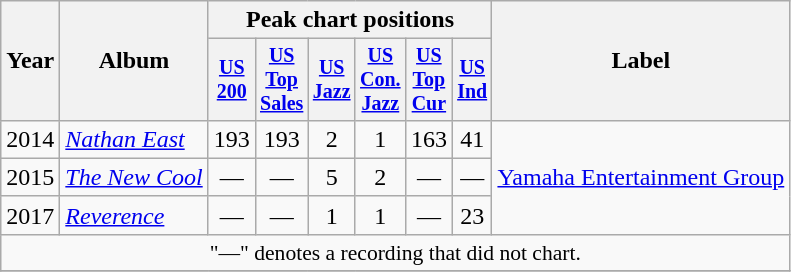<table class="wikitable" style="text-align:center;">
<tr>
<th rowspan="2">Year</th>
<th rowspan="2">Album</th>
<th colspan="6">Peak chart positions</th>
<th rowspan="2">Label</th>
</tr>
<tr style="font-size:smaller;">
<th style="width="50px;"><a href='#'>US<br>200</a><br></th>
<th style="width="50px;"><a href='#'>US<br>Top<br>Sales</a><br></th>
<th style="width="50px;"><a href='#'>US<br>Jazz</a><br></th>
<th style="width="50px;"><a href='#'>US<br>Con.<br>Jazz</a><br></th>
<th style="width="50px;"><a href='#'>US<br>Top<br>Cur</a><br></th>
<th style="width="50px;"><a href='#'>US<br>Ind</a><br></th>
</tr>
<tr>
<td>2014</td>
<td align="left"><em><a href='#'>Nathan East</a></em></td>
<td>193</td>
<td>193</td>
<td>2</td>
<td>1</td>
<td>163</td>
<td>41</td>
<td rowspan="3"><a href='#'>Yamaha Entertainment Group</a></td>
</tr>
<tr>
<td>2015</td>
<td align="left"><em><a href='#'>The New Cool</a></em> <br></td>
<td>—</td>
<td>—</td>
<td>5</td>
<td>2</td>
<td>—</td>
<td>—</td>
</tr>
<tr>
<td>2017</td>
<td align="left"><em><a href='#'>Reverence</a></em></td>
<td>—</td>
<td>—</td>
<td>1</td>
<td>1</td>
<td>—</td>
<td>23</td>
</tr>
<tr>
<td colspan="9" style="font-size:90%">"—" denotes a recording that did not chart.</td>
</tr>
<tr>
</tr>
</table>
